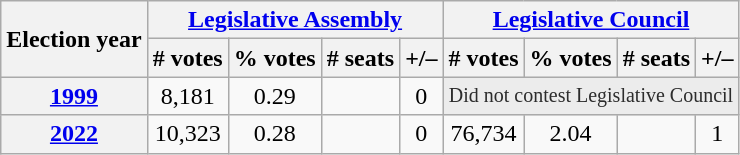<table class="wikitable sortable" style="text-align:center">
<tr>
<th rowspan="2">Election year</th>
<th colspan="4"><a href='#'>Legislative Assembly</a></th>
<th colspan="5"><a href='#'>Legislative Council</a></th>
</tr>
<tr>
<th># votes</th>
<th>% votes</th>
<th># seats</th>
<th>+/–</th>
<th># votes</th>
<th>% votes</th>
<th># seats</th>
<th>+/–</th>
</tr>
<tr>
<th><a href='#'>1999</a></th>
<td>8,181</td>
<td> 0.29</td>
<td></td>
<td> 0</td>
<td colspan="4" style="background: #ececec; color: #2C2C2C; vertical-align: middle; font-size: smaller; text-align: center; ">Did not contest Legislative Council</td>
</tr>
<tr>
<th><a href='#'>2022</a></th>
<td>10,323</td>
<td> 0.28</td>
<td></td>
<td> 0</td>
<td>76,734</td>
<td> 2.04</td>
<td></td>
<td> 1</td>
</tr>
</table>
